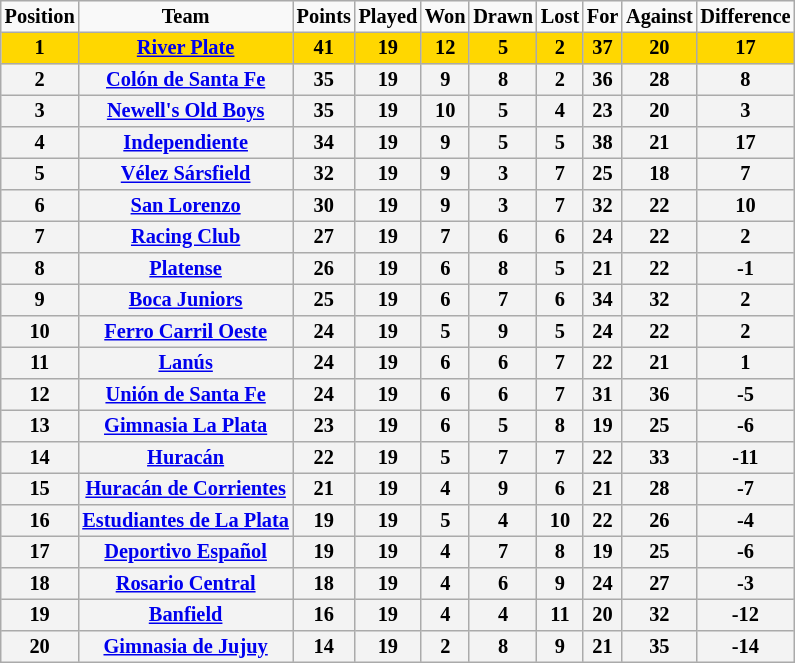<table border="2" cellpadding="2" cellspacing="0" style="margin: 0; background: #f9f9f9; border: 1px #aaa solid; border-collapse: collapse; font-size: 85%;">
<tr>
<th>Position</th>
<th>Team</th>
<th>Points</th>
<th>Played</th>
<th>Won</th>
<th>Drawn</th>
<th>Lost</th>
<th>For</th>
<th>Against</th>
<th>Difference</th>
</tr>
<tr>
<th bgcolor="gold">1</th>
<th bgcolor="gold"><a href='#'>River Plate</a></th>
<th bgcolor="gold">41</th>
<th bgcolor="gold">19</th>
<th bgcolor="gold">12</th>
<th bgcolor="gold">5</th>
<th bgcolor="gold">2</th>
<th bgcolor="gold">37</th>
<th bgcolor="gold">20</th>
<th bgcolor="gold">17</th>
</tr>
<tr>
<th bgcolor="F3F3F3">2</th>
<th bgcolor="F3F3F3"><a href='#'>Colón de Santa Fe</a></th>
<th bgcolor="F3F3F3">35</th>
<th bgcolor="F3F3F3">19</th>
<th bgcolor="F3F3F3">9</th>
<th bgcolor="F3F3F3">8</th>
<th bgcolor="F3F3F3">2</th>
<th bgcolor="F3F3F3">36</th>
<th bgcolor="F3F3F3">28</th>
<th bgcolor="F3F3F3">8</th>
</tr>
<tr>
<th bgcolor="F3F3F3">3</th>
<th bgcolor="F3F3F3"><a href='#'>Newell's Old Boys</a></th>
<th bgcolor="F3F3F3">35</th>
<th bgcolor="F3F3F3">19</th>
<th bgcolor="F3F3F3">10</th>
<th bgcolor="F3F3F3">5</th>
<th bgcolor="F3F3F3">4</th>
<th bgcolor="F3F3F3">23</th>
<th bgcolor="F3F3F3">20</th>
<th bgcolor="F3F3F3">3</th>
</tr>
<tr>
<th bgcolor="F3F3F3">4</th>
<th bgcolor="F3F3F3"><a href='#'>Independiente</a></th>
<th bgcolor="F3F3F3">34</th>
<th bgcolor="F3F3F3">19</th>
<th bgcolor="F3F3F3">9</th>
<th bgcolor="F3F3F3">5</th>
<th bgcolor="F3F3F3">5</th>
<th bgcolor="F3F3F3">38</th>
<th bgcolor="F3F3F3">21</th>
<th bgcolor="F3F3F3">17</th>
</tr>
<tr>
<th bgcolor="F3F3F3">5</th>
<th bgcolor="F3F3F3"><a href='#'>Vélez Sársfield</a></th>
<th bgcolor="F3F3F3">32</th>
<th bgcolor="F3F3F3">19</th>
<th bgcolor="F3F3F3">9</th>
<th bgcolor="F3F3F3">3</th>
<th bgcolor="F3F3F3">7</th>
<th bgcolor="F3F3F3">25</th>
<th bgcolor="F3F3F3">18</th>
<th bgcolor="F3F3F3">7</th>
</tr>
<tr>
<th bgcolor="F3F3F3">6</th>
<th bgcolor="F3F3F3"><a href='#'>San Lorenzo</a></th>
<th bgcolor="F3F3F3">30</th>
<th bgcolor="F3F3F3">19</th>
<th bgcolor="F3F3F3">9</th>
<th bgcolor="F3F3F3">3</th>
<th bgcolor="F3F3F3">7</th>
<th bgcolor="F3F3F3">32</th>
<th bgcolor="F3F3F3">22</th>
<th bgcolor="F3F3F3">10</th>
</tr>
<tr>
<th bgcolor="F3F3F3">7</th>
<th bgcolor="F3F3F3"><a href='#'>Racing Club</a></th>
<th bgcolor="F3F3F3">27</th>
<th bgcolor="F3F3F3">19</th>
<th bgcolor="F3F3F3">7</th>
<th bgcolor="F3F3F3">6</th>
<th bgcolor="F3F3F3">6</th>
<th bgcolor="F3F3F3">24</th>
<th bgcolor="F3F3F3">22</th>
<th bgcolor="F3F3F3">2</th>
</tr>
<tr>
<th bgcolor="F3F3F3">8</th>
<th bgcolor="F3F3F3"><a href='#'>Platense</a></th>
<th bgcolor="F3F3F3">26</th>
<th bgcolor="F3F3F3">19</th>
<th bgcolor="F3F3F3">6</th>
<th bgcolor="F3F3F3">8</th>
<th bgcolor="F3F3F3">5</th>
<th bgcolor="F3F3F3">21</th>
<th bgcolor="F3F3F3">22</th>
<th bgcolor="F3F3F3">-1</th>
</tr>
<tr>
<th bgcolor="F3F3F3">9</th>
<th bgcolor="F3F3F3"><a href='#'>Boca Juniors</a></th>
<th bgcolor="F3F3F3">25</th>
<th bgcolor="F3F3F3">19</th>
<th bgcolor="F3F3F3">6</th>
<th bgcolor="F3F3F3">7</th>
<th bgcolor="F3F3F3">6</th>
<th bgcolor="F3F3F3">34</th>
<th bgcolor="F3F3F3">32</th>
<th bgcolor="F3F3F3">2</th>
</tr>
<tr>
<th bgcolor="F3F3F3">10</th>
<th bgcolor="F3F3F3"><a href='#'>Ferro Carril Oeste</a></th>
<th bgcolor="F3F3F3">24</th>
<th bgcolor="F3F3F3">19</th>
<th bgcolor="F3F3F3">5</th>
<th bgcolor="F3F3F3">9</th>
<th bgcolor="F3F3F3">5</th>
<th bgcolor="F3F3F3">24</th>
<th bgcolor="F3F3F3">22</th>
<th bgcolor="F3F3F3">2</th>
</tr>
<tr>
<th bgcolor="F3F3F3">11</th>
<th bgcolor="F3F3F3"><a href='#'>Lanús</a></th>
<th bgcolor="F3F3F3">24</th>
<th bgcolor="F3F3F3">19</th>
<th bgcolor="F3F3F3">6</th>
<th bgcolor="F3F3F3">6</th>
<th bgcolor="F3F3F3">7</th>
<th bgcolor="F3F3F3">22</th>
<th bgcolor="F3F3F3">21</th>
<th bgcolor="F3F3F3">1</th>
</tr>
<tr>
<th bgcolor="F3F3F3">12</th>
<th bgcolor="F3F3F3"><a href='#'>Unión de Santa Fe</a></th>
<th bgcolor="F3F3F3">24</th>
<th bgcolor="F3F3F3">19</th>
<th bgcolor="F3F3F3">6</th>
<th bgcolor="F3F3F3">6</th>
<th bgcolor="F3F3F3">7</th>
<th bgcolor="F3F3F3">31</th>
<th bgcolor="F3F3F3">36</th>
<th bgcolor="F3F3F3">-5</th>
</tr>
<tr>
<th bgcolor="F3F3F3">13</th>
<th bgcolor="F3F3F3"><a href='#'>Gimnasia La Plata</a></th>
<th bgcolor="F3F3F3">23</th>
<th bgcolor="F3F3F3">19</th>
<th bgcolor="F3F3F3">6</th>
<th bgcolor="F3F3F3">5</th>
<th bgcolor="F3F3F3">8</th>
<th bgcolor="F3F3F3">19</th>
<th bgcolor="F3F3F3">25</th>
<th bgcolor="F3F3F3">-6</th>
</tr>
<tr>
<th bgcolor="F3F3F3">14</th>
<th bgcolor="F3F3F3"><a href='#'>Huracán</a></th>
<th bgcolor="F3F3F3">22</th>
<th bgcolor="F3F3F3">19</th>
<th bgcolor="F3F3F3">5</th>
<th bgcolor="F3F3F3">7</th>
<th bgcolor="F3F3F3">7</th>
<th bgcolor="F3F3F3">22</th>
<th bgcolor="F3F3F3">33</th>
<th bgcolor="F3F3F3">-11</th>
</tr>
<tr>
<th bgcolor="F3F3F3">15</th>
<th bgcolor="F3F3F3"><a href='#'>Huracán de Corrientes</a></th>
<th bgcolor="F3F3F3">21</th>
<th bgcolor="F3F3F3">19</th>
<th bgcolor="F3F3F3">4</th>
<th bgcolor="F3F3F3">9</th>
<th bgcolor="F3F3F3">6</th>
<th bgcolor="F3F3F3">21</th>
<th bgcolor="F3F3F3">28</th>
<th bgcolor="F3F3F3">-7</th>
</tr>
<tr>
<th bgcolor="F3F3F3">16</th>
<th bgcolor="F3F3F3"><a href='#'>Estudiantes de La Plata</a></th>
<th bgcolor="F3F3F3">19</th>
<th bgcolor="F3F3F3">19</th>
<th bgcolor="F3F3F3">5</th>
<th bgcolor="F3F3F3">4</th>
<th bgcolor="F3F3F3">10</th>
<th bgcolor="F3F3F3">22</th>
<th bgcolor="F3F3F3">26</th>
<th bgcolor="F3F3F3">-4</th>
</tr>
<tr>
<th bgcolor="F3F3F3">17</th>
<th bgcolor="F3F3F3"><a href='#'>Deportivo Español</a></th>
<th bgcolor="F3F3F3">19</th>
<th bgcolor="F3F3F3">19</th>
<th bgcolor="F3F3F3">4</th>
<th bgcolor="F3F3F3">7</th>
<th bgcolor="F3F3F3">8</th>
<th bgcolor="F3F3F3">19</th>
<th bgcolor="F3F3F3">25</th>
<th bgcolor="F3F3F3">-6</th>
</tr>
<tr>
<th bgcolor="F3F3F3">18</th>
<th bgcolor="F3F3F3"><a href='#'>Rosario Central</a></th>
<th bgcolor="F3F3F3">18</th>
<th bgcolor="F3F3F3">19</th>
<th bgcolor="F3F3F3">4</th>
<th bgcolor="F3F3F3">6</th>
<th bgcolor="F3F3F3">9</th>
<th bgcolor="F3F3F3">24</th>
<th bgcolor="F3F3F3">27</th>
<th bgcolor="F3F3F3">-3</th>
</tr>
<tr>
<th bgcolor="F3F3F3">19</th>
<th bgcolor="F3F3F3"><a href='#'>Banfield</a></th>
<th bgcolor="F3F3F3">16</th>
<th bgcolor="F3F3F3">19</th>
<th bgcolor="F3F3F3">4</th>
<th bgcolor="F3F3F3">4</th>
<th bgcolor="F3F3F3">11</th>
<th bgcolor="F3F3F3">20</th>
<th bgcolor="F3F3F3">32</th>
<th bgcolor="F3F3F3">-12</th>
</tr>
<tr>
<th bgcolor="F3F3F3">20</th>
<th bgcolor="F3F3F3"><a href='#'>Gimnasia de Jujuy</a></th>
<th bgcolor="F3F3F3">14</th>
<th bgcolor="F3F3F3">19</th>
<th bgcolor="F3F3F3">2</th>
<th bgcolor="F3F3F3">8</th>
<th bgcolor="F3F3F3">9</th>
<th bgcolor="F3F3F3">21</th>
<th bgcolor="F3F3F3">35</th>
<th bgcolor="F3F3F3">-14</th>
</tr>
</table>
